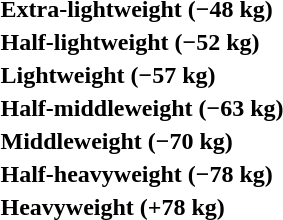<table>
<tr>
<th rowspan=2 style="text-align:left;">Extra-lightweight (−48 kg)</th>
<td rowspan=2></td>
<td rowspan=2></td>
<td></td>
</tr>
<tr>
<td></td>
</tr>
<tr>
<th rowspan=2 style="text-align:left;">Half-lightweight (−52 kg)</th>
<td rowspan=2></td>
<td rowspan=2></td>
<td></td>
</tr>
<tr>
<td></td>
</tr>
<tr>
<th rowspan=2 style="text-align:left;">Lightweight (−57 kg)</th>
<td rowspan=2></td>
<td rowspan=2></td>
<td></td>
</tr>
<tr>
<td></td>
</tr>
<tr>
<th rowspan=2 style="text-align:left;">Half-middleweight (−63 kg)</th>
<td rowspan=2></td>
<td rowspan=2></td>
<td></td>
</tr>
<tr>
<td></td>
</tr>
<tr>
<th rowspan=2 style="text-align:left;">Middleweight (−70 kg)</th>
<td rowspan=2></td>
<td rowspan=2></td>
<td></td>
</tr>
<tr>
<td></td>
</tr>
<tr>
<th rowspan=2 style="text-align:left;">Half-heavyweight (−78 kg)</th>
<td rowspan=2></td>
<td rowspan=2></td>
<td></td>
</tr>
<tr>
<td></td>
</tr>
<tr>
<th rowspan=2 style="text-align:left;">Heavyweight (+78 kg)</th>
<td rowspan=2></td>
<td rowspan=2></td>
<td></td>
</tr>
<tr>
<td></td>
</tr>
</table>
